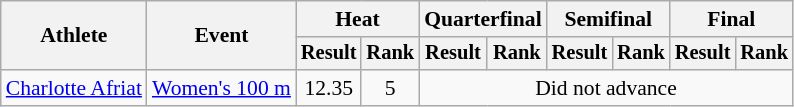<table class="wikitable" style="font-size:90%">
<tr>
<th rowspan="2">Athlete</th>
<th rowspan="2">Event</th>
<th colspan="2">Heat</th>
<th colspan="2">Quarterfinal</th>
<th colspan="2">Semifinal</th>
<th colspan="2">Final</th>
</tr>
<tr style="font-size:95%">
<th>Result</th>
<th>Rank</th>
<th>Result</th>
<th>Rank</th>
<th>Result</th>
<th>Rank</th>
<th>Result</th>
<th>Rank</th>
</tr>
<tr align=center>
<td align=left><a href='#'>Charlotte Afriat</a></td>
<td align=left><a href='#'>Women's 100 m</a></td>
<td>12.35</td>
<td>5</td>
<td colspan="6">Did not advance</td>
</tr>
</table>
